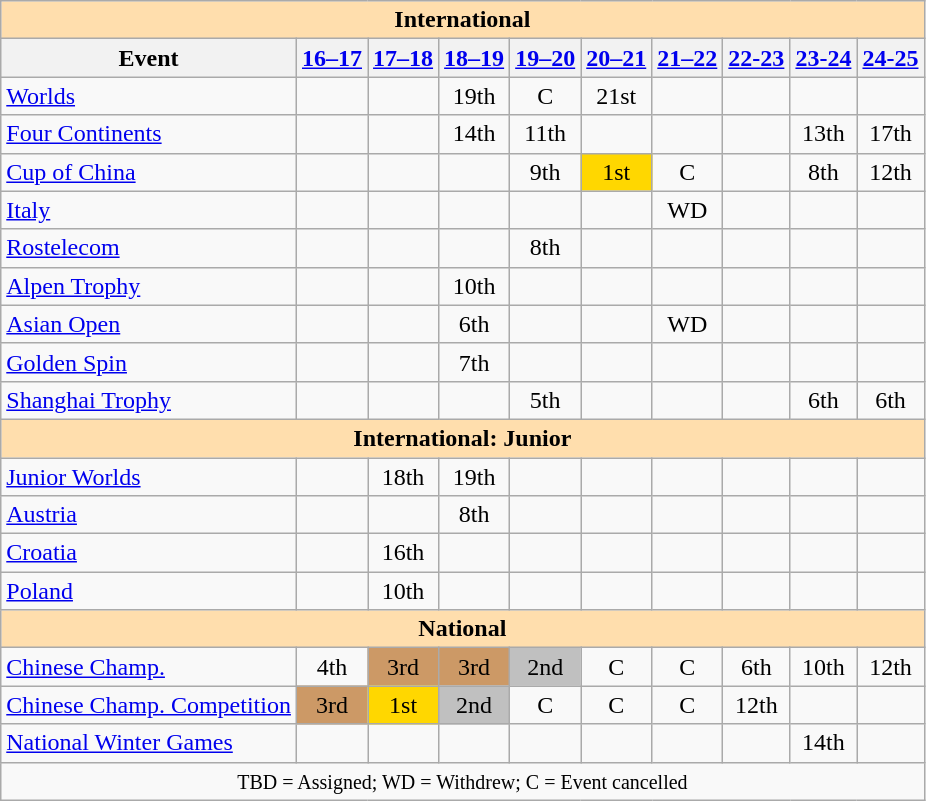<table class="wikitable" style="text-align:center">
<tr>
<th style="background-color: #ffdead; " colspan=10 align=center>International</th>
</tr>
<tr>
<th>Event</th>
<th><a href='#'>16–17</a></th>
<th><a href='#'>17–18</a></th>
<th><a href='#'>18–19</a></th>
<th><a href='#'>19–20</a></th>
<th><a href='#'>20–21</a></th>
<th><a href='#'>21–22</a></th>
<th><a href='#'>22-23</a></th>
<th><a href='#'>23-24</a></th>
<th><a href='#'>24-25</a></th>
</tr>
<tr>
<td align=left><a href='#'>Worlds</a></td>
<td></td>
<td></td>
<td>19th</td>
<td>C</td>
<td>21st</td>
<td></td>
<td></td>
<td></td>
<td></td>
</tr>
<tr>
<td align=left><a href='#'>Four Continents</a></td>
<td></td>
<td></td>
<td>14th</td>
<td>11th</td>
<td></td>
<td></td>
<td></td>
<td>13th</td>
<td>17th</td>
</tr>
<tr>
<td align=left> <a href='#'>Cup of China</a></td>
<td></td>
<td></td>
<td></td>
<td>9th</td>
<td bgcolor=gold>1st</td>
<td>C</td>
<td></td>
<td>8th</td>
<td>12th</td>
</tr>
<tr>
<td align=left> <a href='#'>Italy</a></td>
<td></td>
<td></td>
<td></td>
<td></td>
<td></td>
<td>WD</td>
<td></td>
<td></td>
<td></td>
</tr>
<tr>
<td align=left> <a href='#'>Rostelecom</a></td>
<td></td>
<td></td>
<td></td>
<td>8th</td>
<td></td>
<td></td>
<td></td>
<td></td>
<td></td>
</tr>
<tr>
<td align=left> <a href='#'>Alpen Trophy</a></td>
<td></td>
<td></td>
<td>10th</td>
<td></td>
<td></td>
<td></td>
<td></td>
<td></td>
<td></td>
</tr>
<tr>
<td align=left> <a href='#'>Asian Open</a></td>
<td></td>
<td></td>
<td>6th</td>
<td></td>
<td></td>
<td>WD</td>
<td></td>
<td></td>
<td></td>
</tr>
<tr>
<td align=left> <a href='#'>Golden Spin</a></td>
<td></td>
<td></td>
<td>7th</td>
<td></td>
<td></td>
<td></td>
<td></td>
<td></td>
<td></td>
</tr>
<tr>
<td align=left><a href='#'>Shanghai Trophy</a></td>
<td></td>
<td></td>
<td></td>
<td>5th</td>
<td></td>
<td></td>
<td></td>
<td>6th</td>
<td>6th</td>
</tr>
<tr>
<th style="background-color: #ffdead; " colspan=10 align=center>International: Junior</th>
</tr>
<tr>
<td align=left><a href='#'>Junior Worlds</a></td>
<td></td>
<td>18th</td>
<td>19th</td>
<td></td>
<td></td>
<td></td>
<td></td>
<td></td>
<td></td>
</tr>
<tr>
<td align=left> <a href='#'>Austria</a></td>
<td></td>
<td></td>
<td>8th</td>
<td></td>
<td></td>
<td></td>
<td></td>
<td></td>
<td></td>
</tr>
<tr>
<td align=left> <a href='#'>Croatia</a></td>
<td></td>
<td>16th</td>
<td></td>
<td></td>
<td></td>
<td></td>
<td></td>
<td></td>
<td></td>
</tr>
<tr>
<td align=left> <a href='#'>Poland</a></td>
<td></td>
<td>10th</td>
<td></td>
<td></td>
<td></td>
<td></td>
<td></td>
<td></td>
<td></td>
</tr>
<tr>
<th style="background-color: #ffdead; " colspan=10 align=center>National</th>
</tr>
<tr>
<td align=left><a href='#'>Chinese Champ.</a></td>
<td>4th</td>
<td bgcolor=cc9966>3rd</td>
<td bgcolor=cc9966>3rd</td>
<td bgcolor=silver>2nd</td>
<td>C</td>
<td>C</td>
<td>6th</td>
<td>10th</td>
<td>12th</td>
</tr>
<tr>
<td align=left><a href='#'>Chinese Champ. Competition</a></td>
<td bgcolor=cc9966>3rd</td>
<td bgcolor=gold>1st</td>
<td bgcolor=silver>2nd</td>
<td>C</td>
<td>C</td>
<td>C</td>
<td>12th</td>
<td></td>
<td></td>
</tr>
<tr>
<td align=left><a href='#'>National Winter Games</a></td>
<td></td>
<td></td>
<td></td>
<td></td>
<td></td>
<td></td>
<td></td>
<td>14th</td>
<td></td>
</tr>
<tr>
<td colspan=10 align=center><small> TBD = Assigned; WD = Withdrew; C = Event cancelled </small></td>
</tr>
</table>
